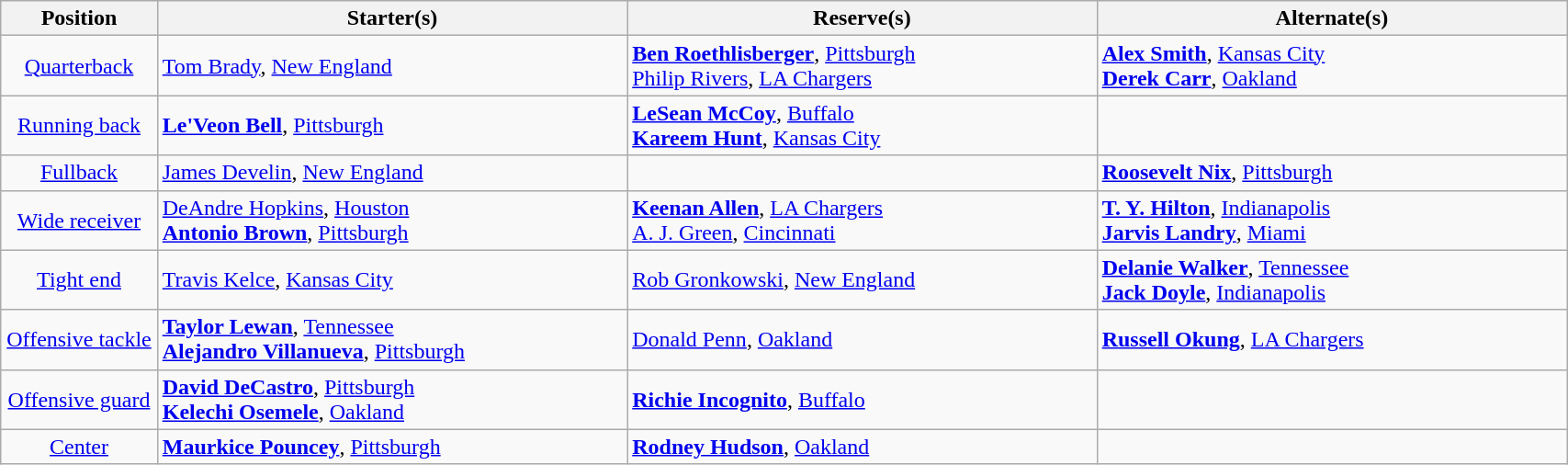<table class="wikitable" style="width:90%;">
<tr>
<th style="width:10%;">Position</th>
<th style="width:30%;">Starter(s)</th>
<th style="width:30%;">Reserve(s)</th>
<th style="width:30%;">Alternate(s)</th>
</tr>
<tr>
<td align=center><a href='#'>Quarterback</a></td>
<td> <a href='#'>Tom Brady</a>, <a href='#'>New England</a></td>
<td> <strong><a href='#'>Ben Roethlisberger</a></strong>, <a href='#'>Pittsburgh</a><br> <a href='#'>Philip Rivers</a>, <a href='#'>LA Chargers</a></td>
<td> <strong><a href='#'>Alex Smith</a></strong>, <a href='#'>Kansas City</a><br> <strong><a href='#'>Derek Carr</a></strong>, <a href='#'>Oakland</a></td>
</tr>
<tr>
<td align=center><a href='#'>Running back</a></td>
<td> <strong><a href='#'>Le'Veon Bell</a></strong>, <a href='#'>Pittsburgh</a></td>
<td> <strong><a href='#'>LeSean McCoy</a></strong>, <a href='#'>Buffalo</a><br> <strong><a href='#'>Kareem Hunt</a></strong>, <a href='#'>Kansas City</a></td>
<td></td>
</tr>
<tr>
<td align=center><a href='#'>Fullback</a></td>
<td> <a href='#'>James Develin</a>, <a href='#'>New England</a></td>
<td></td>
<td> <strong><a href='#'>Roosevelt Nix</a></strong>, <a href='#'>Pittsburgh</a></td>
</tr>
<tr>
<td align=center><a href='#'>Wide receiver</a></td>
<td> <a href='#'>DeAndre Hopkins</a>, <a href='#'>Houston</a><br> <strong><a href='#'>Antonio Brown</a></strong>, <a href='#'>Pittsburgh</a></td>
<td> <strong><a href='#'>Keenan Allen</a></strong>, <a href='#'>LA Chargers</a><br> <a href='#'>A. J. Green</a>, <a href='#'>Cincinnati</a></td>
<td> <strong><a href='#'>T. Y. Hilton</a></strong>, <a href='#'>Indianapolis</a><br> <strong><a href='#'>Jarvis Landry</a></strong>, <a href='#'>Miami</a></td>
</tr>
<tr>
<td align=center><a href='#'>Tight end</a></td>
<td> <a href='#'>Travis Kelce</a>, <a href='#'>Kansas City</a></td>
<td> <a href='#'>Rob Gronkowski</a>, <a href='#'>New England</a></td>
<td> <strong><a href='#'>Delanie Walker</a></strong>, <a href='#'>Tennessee</a><br> <strong><a href='#'>Jack Doyle</a></strong>, <a href='#'>Indianapolis</a></td>
</tr>
<tr>
<td align=center><a href='#'>Offensive tackle</a></td>
<td> <strong><a href='#'>Taylor Lewan</a></strong>, <a href='#'>Tennessee</a><br> <strong><a href='#'>Alejandro Villanueva</a></strong>, <a href='#'>Pittsburgh</a></td>
<td> <a href='#'>Donald Penn</a>, <a href='#'>Oakland</a></td>
<td> <strong><a href='#'>Russell Okung</a></strong>, <a href='#'>LA Chargers</a></td>
</tr>
<tr>
<td align=center><a href='#'>Offensive guard</a></td>
<td> <strong><a href='#'>David DeCastro</a></strong>, <a href='#'>Pittsburgh</a><br> <strong><a href='#'>Kelechi Osemele</a></strong>, <a href='#'>Oakland</a></td>
<td> <strong><a href='#'>Richie Incognito</a></strong>, <a href='#'>Buffalo</a></td>
<td></td>
</tr>
<tr>
<td align=center><a href='#'>Center</a></td>
<td> <strong><a href='#'>Maurkice Pouncey</a></strong>, <a href='#'>Pittsburgh</a></td>
<td> <strong><a href='#'>Rodney Hudson</a></strong>, <a href='#'>Oakland</a></td>
<td></td>
</tr>
</table>
